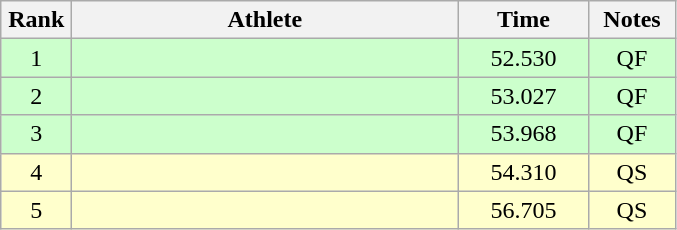<table class=wikitable style="text-align:center">
<tr>
<th width=40>Rank</th>
<th width=250>Athlete</th>
<th width=80>Time</th>
<th width=50>Notes</th>
</tr>
<tr bgcolor="ccffcc">
<td>1</td>
<td align=left></td>
<td>52.530</td>
<td>QF</td>
</tr>
<tr bgcolor="ccffcc">
<td>2</td>
<td align=left></td>
<td>53.027</td>
<td>QF</td>
</tr>
<tr bgcolor="ccffcc">
<td>3</td>
<td align=left></td>
<td>53.968</td>
<td>QF</td>
</tr>
<tr bgcolor="ffffcc">
<td>4</td>
<td align=left></td>
<td>54.310</td>
<td>QS</td>
</tr>
<tr bgcolor="#ffffcc">
<td>5</td>
<td align=left></td>
<td>56.705</td>
<td>QS</td>
</tr>
</table>
